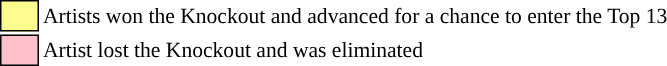<table class="toccolours" style="font-size: 90%; white-space: nowrap;”">
<tr>
<td style="background:#fdfc8f; border:1px solid black;">      </td>
<td>Artists won the Knockout and advanced for a chance to enter the Top 13</td>
</tr>
<tr>
<td style="background:pink; border:1px solid black;">      </td>
<td>Artist lost the Knockout and was eliminated</td>
</tr>
<tr>
</tr>
</table>
